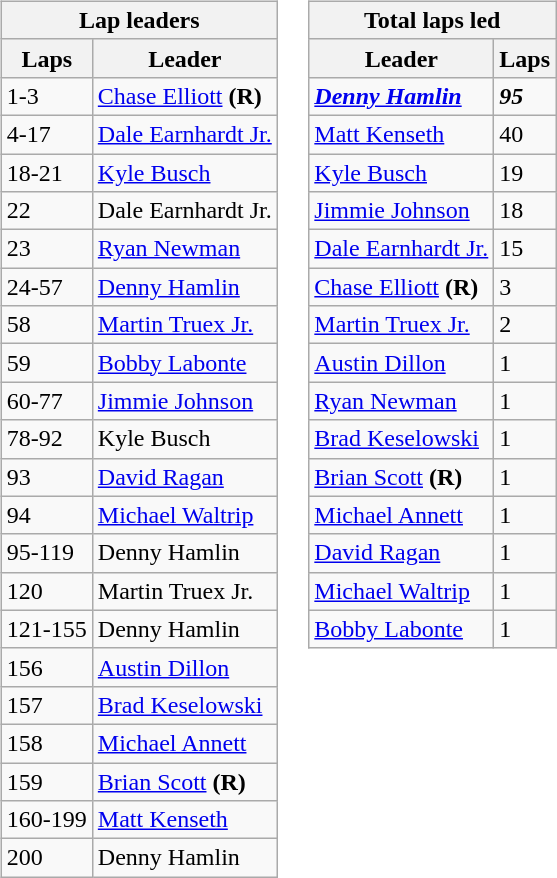<table>
<tr>
<td><br><table class="wikitable">
<tr>
<th colspan="4">Lap leaders</th>
</tr>
<tr>
<th>Laps</th>
<th>Leader</th>
</tr>
<tr>
<td>1-3</td>
<td><a href='#'>Chase Elliott</a> <strong>(R)</strong></td>
</tr>
<tr>
<td>4-17</td>
<td><a href='#'>Dale Earnhardt Jr.</a></td>
</tr>
<tr>
<td>18-21</td>
<td><a href='#'>Kyle Busch</a></td>
</tr>
<tr>
<td>22</td>
<td>Dale Earnhardt Jr.</td>
</tr>
<tr>
<td>23</td>
<td><a href='#'>Ryan Newman</a></td>
</tr>
<tr>
<td>24-57</td>
<td><a href='#'>Denny Hamlin</a></td>
</tr>
<tr>
<td>58</td>
<td><a href='#'>Martin Truex Jr.</a></td>
</tr>
<tr>
<td>59</td>
<td><a href='#'>Bobby Labonte</a></td>
</tr>
<tr>
<td>60-77</td>
<td><a href='#'>Jimmie Johnson</a></td>
</tr>
<tr>
<td>78-92</td>
<td>Kyle Busch</td>
</tr>
<tr>
<td>93</td>
<td><a href='#'>David Ragan</a></td>
</tr>
<tr>
<td>94</td>
<td><a href='#'>Michael Waltrip</a></td>
</tr>
<tr>
<td>95-119</td>
<td>Denny Hamlin</td>
</tr>
<tr>
<td>120</td>
<td>Martin Truex Jr.</td>
</tr>
<tr>
<td>121-155</td>
<td>Denny Hamlin</td>
</tr>
<tr>
<td>156</td>
<td><a href='#'>Austin Dillon</a></td>
</tr>
<tr>
<td>157</td>
<td><a href='#'>Brad Keselowski</a></td>
</tr>
<tr>
<td>158</td>
<td><a href='#'>Michael Annett</a></td>
</tr>
<tr>
<td>159</td>
<td><a href='#'>Brian Scott</a> <strong>(R)</strong></td>
</tr>
<tr>
<td>160-199</td>
<td><a href='#'>Matt Kenseth</a></td>
</tr>
<tr>
<td>200</td>
<td>Denny Hamlin</td>
</tr>
</table>
</td>
<td valign="top"><br><table class="wikitable">
<tr>
<th colspan="2">Total laps led</th>
</tr>
<tr>
<th>Leader</th>
<th>Laps</th>
</tr>
<tr>
<td><strong><em><a href='#'>Denny Hamlin</a></em></strong></td>
<td><strong><em>95</em></strong></td>
</tr>
<tr>
<td><a href='#'>Matt Kenseth</a></td>
<td>40</td>
</tr>
<tr>
<td><a href='#'>Kyle Busch</a></td>
<td>19</td>
</tr>
<tr>
<td><a href='#'>Jimmie Johnson</a></td>
<td>18</td>
</tr>
<tr>
<td><a href='#'>Dale Earnhardt Jr.</a></td>
<td>15</td>
</tr>
<tr>
<td><a href='#'>Chase Elliott</a> <strong>(R)</strong></td>
<td>3</td>
</tr>
<tr>
<td><a href='#'>Martin Truex Jr.</a></td>
<td>2</td>
</tr>
<tr>
<td><a href='#'>Austin Dillon</a></td>
<td>1</td>
</tr>
<tr>
<td><a href='#'>Ryan Newman</a></td>
<td>1</td>
</tr>
<tr>
<td><a href='#'>Brad Keselowski</a></td>
<td>1</td>
</tr>
<tr>
<td><a href='#'>Brian Scott</a> <strong>(R)</strong></td>
<td>1</td>
</tr>
<tr>
<td><a href='#'>Michael Annett</a></td>
<td>1</td>
</tr>
<tr>
<td><a href='#'>David Ragan</a></td>
<td>1</td>
</tr>
<tr>
<td><a href='#'>Michael Waltrip</a></td>
<td>1</td>
</tr>
<tr>
<td><a href='#'>Bobby Labonte</a></td>
<td>1</td>
</tr>
</table>
</td>
</tr>
</table>
